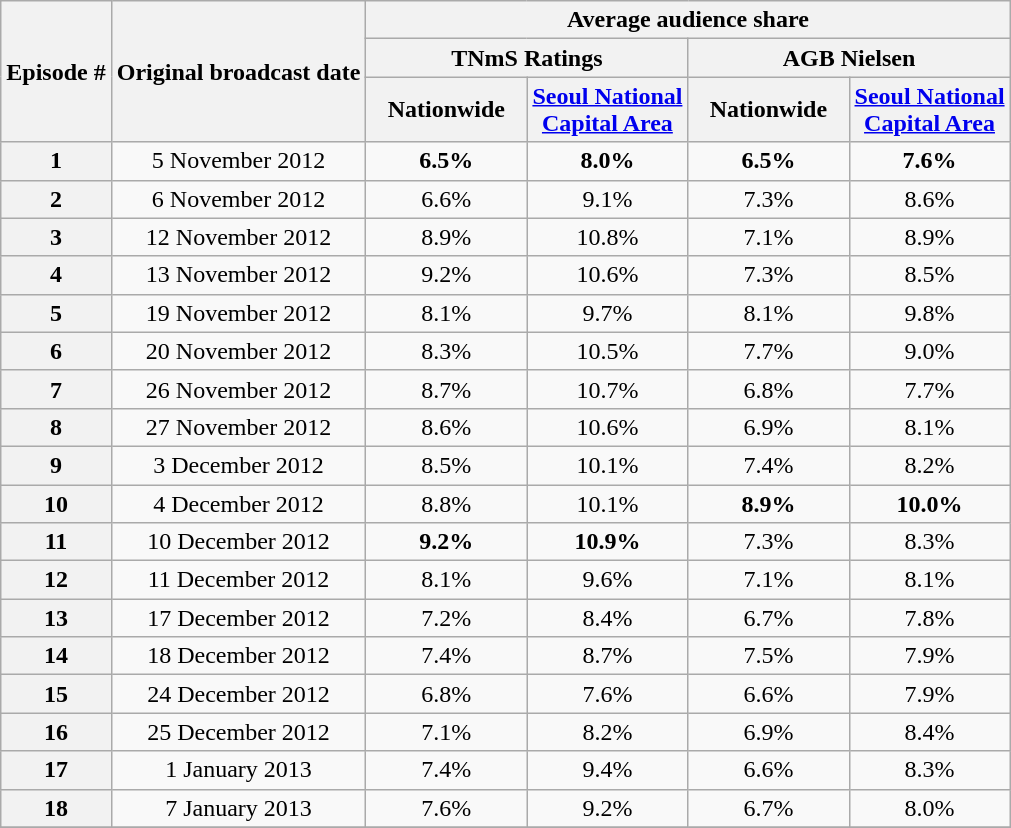<table class=wikitable style="text-align:center">
<tr>
<th rowspan="3">Episode #</th>
<th rowspan="3">Original broadcast date</th>
<th colspan="4">Average audience share</th>
</tr>
<tr>
<th colspan="2">TNmS Ratings</th>
<th colspan="2">AGB Nielsen</th>
</tr>
<tr>
<th width=100>Nationwide</th>
<th width=100><a href='#'>Seoul National Capital Area</a></th>
<th width=100>Nationwide</th>
<th width=100><a href='#'>Seoul National Capital Area</a></th>
</tr>
<tr>
<th>1</th>
<td>5 November 2012</td>
<td><span><strong>6.5%</strong></span></td>
<td><span><strong>8.0%</strong></span></td>
<td><span><strong>6.5%</strong></span></td>
<td><span><strong>7.6%</strong></span></td>
</tr>
<tr>
<th>2</th>
<td>6 November 2012</td>
<td>6.6%</td>
<td>9.1%</td>
<td>7.3%</td>
<td>8.6%</td>
</tr>
<tr>
<th>3</th>
<td>12 November 2012</td>
<td>8.9%</td>
<td>10.8%</td>
<td>7.1%</td>
<td>8.9%</td>
</tr>
<tr>
<th>4</th>
<td>13 November 2012</td>
<td>9.2%</td>
<td>10.6%</td>
<td>7.3%</td>
<td>8.5%</td>
</tr>
<tr>
<th>5</th>
<td>19 November 2012</td>
<td>8.1%</td>
<td>9.7%</td>
<td>8.1%</td>
<td>9.8%</td>
</tr>
<tr>
<th>6</th>
<td>20 November 2012</td>
<td>8.3%</td>
<td>10.5%</td>
<td>7.7%</td>
<td>9.0%</td>
</tr>
<tr>
<th>7</th>
<td>26 November 2012</td>
<td>8.7%</td>
<td>10.7%</td>
<td>6.8%</td>
<td>7.7%</td>
</tr>
<tr>
<th>8</th>
<td>27 November 2012</td>
<td>8.6%</td>
<td>10.6%</td>
<td>6.9%</td>
<td>8.1%</td>
</tr>
<tr>
<th>9</th>
<td>3 December 2012</td>
<td>8.5%</td>
<td>10.1%</td>
<td>7.4%</td>
<td>8.2%</td>
</tr>
<tr>
<th>10</th>
<td>4 December 2012</td>
<td>8.8%</td>
<td>10.1%</td>
<td><span><strong>8.9%</strong></span></td>
<td><span><strong>10.0%</strong></span></td>
</tr>
<tr>
<th>11</th>
<td>10 December 2012</td>
<td><span><strong>9.2%</strong></span></td>
<td><span><strong>10.9%</strong></span></td>
<td>7.3%</td>
<td>8.3%</td>
</tr>
<tr>
<th>12</th>
<td>11 December 2012</td>
<td>8.1%</td>
<td>9.6%</td>
<td>7.1%</td>
<td>8.1%</td>
</tr>
<tr>
<th>13</th>
<td>17 December 2012</td>
<td>7.2%</td>
<td>8.4%</td>
<td>6.7%</td>
<td>7.8%</td>
</tr>
<tr>
<th>14</th>
<td>18 December 2012</td>
<td>7.4%</td>
<td>8.7%</td>
<td>7.5%</td>
<td>7.9%</td>
</tr>
<tr>
<th>15</th>
<td>24 December 2012</td>
<td>6.8%</td>
<td>7.6%</td>
<td>6.6%</td>
<td>7.9%</td>
</tr>
<tr>
<th>16</th>
<td>25 December 2012</td>
<td>7.1%</td>
<td>8.2%</td>
<td>6.9%</td>
<td>8.4%</td>
</tr>
<tr>
<th>17</th>
<td>1 January 2013</td>
<td>7.4%</td>
<td>9.4%</td>
<td>6.6%</td>
<td>8.3%</td>
</tr>
<tr>
<th>18</th>
<td>7 January 2013</td>
<td>7.6%</td>
<td>9.2%</td>
<td>6.7%</td>
<td>8.0%</td>
</tr>
<tr>
</tr>
</table>
